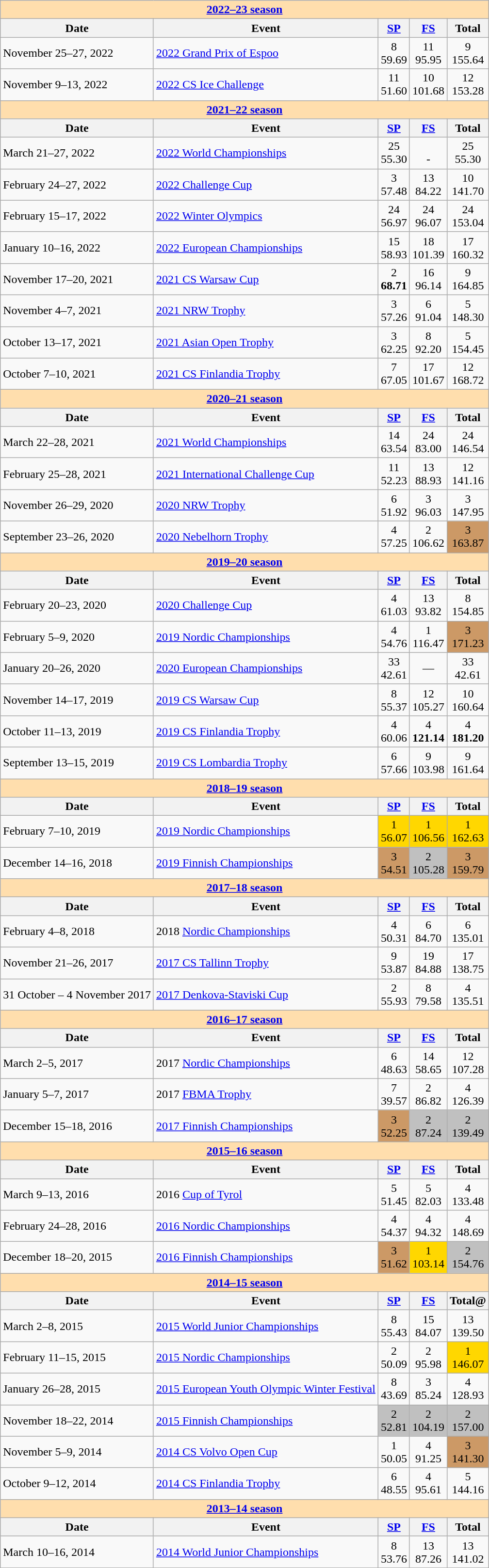<table class="wikitable">
<tr>
<th style="background-color: #ffdead;" colspan=5><a href='#'>2022–23 season</a></th>
</tr>
<tr>
<th>Date</th>
<th>Event</th>
<th><a href='#'>SP</a></th>
<th><a href='#'>FS</a></th>
<th>Total</th>
</tr>
<tr>
<td>November 25–27, 2022</td>
<td><a href='#'>2022 Grand Prix of Espoo</a></td>
<td align=center>8 <br> 59.69</td>
<td align=center>11 <br> 95.95</td>
<td align=center>9 <br> 155.64</td>
</tr>
<tr>
<td>November 9–13, 2022</td>
<td><a href='#'>2022 CS Ice Challenge</a></td>
<td align=center>11 <br> 51.60</td>
<td align=center>10 <br> 101.68</td>
<td align=center>12 <br> 153.28</td>
</tr>
<tr>
<td style="background-color: #ffdead; " colspan=5 align=center><a href='#'><strong>2021–22 season</strong></a></td>
</tr>
<tr>
<th>Date</th>
<th>Event</th>
<th><a href='#'>SP</a></th>
<th><a href='#'>FS</a></th>
<th>Total</th>
</tr>
<tr>
<td>March 21–27, 2022</td>
<td><a href='#'>2022 World Championships</a></td>
<td align=center>25 <br> 55.30</td>
<td align=center><br> -</td>
<td align=center>25 <br> 55.30</td>
</tr>
<tr>
<td>February 24–27, 2022</td>
<td><a href='#'>2022 Challenge Cup</a></td>
<td align=center>3 <br> 57.48</td>
<td align=center>13 <br> 84.22</td>
<td align=center>10 <br> 141.70</td>
</tr>
<tr>
<td>February 15–17, 2022</td>
<td><a href='#'>2022 Winter Olympics</a></td>
<td align=center>24 <br> 56.97</td>
<td align=center>24 <br> 96.07</td>
<td align=center>24 <br> 153.04</td>
</tr>
<tr>
<td>January 10–16, 2022</td>
<td><a href='#'>2022 European Championships</a></td>
<td align=center>15 <br> 58.93</td>
<td align=center>18 <br> 101.39</td>
<td align=center>17 <br> 160.32</td>
</tr>
<tr>
<td>November 17–20, 2021</td>
<td><a href='#'>2021 CS Warsaw Cup</a></td>
<td align=center>2 <br> <strong>68.71</strong></td>
<td align=center>16 <br> 96.14</td>
<td align=center>9 <br> 164.85</td>
</tr>
<tr>
<td>November 4–7, 2021</td>
<td><a href='#'>2021 NRW Trophy</a></td>
<td align=center>3 <br> 57.26</td>
<td align=center>6 <br> 91.04</td>
<td align=center>5 <br> 148.30</td>
</tr>
<tr>
<td>October 13–17, 2021</td>
<td><a href='#'>2021 Asian Open Trophy</a></td>
<td align=center>3 <br> 62.25</td>
<td align=center>8 <br> 92.20</td>
<td align=center>5 <br> 154.45</td>
</tr>
<tr>
<td>October 7–10, 2021</td>
<td><a href='#'>2021 CS Finlandia Trophy</a></td>
<td align=center>7 <br> 67.05</td>
<td align=center>17 <br> 101.67</td>
<td align=center>12 <br> 168.72</td>
</tr>
<tr>
<td style="background-color: #ffdead; " colspan=5 align=center><a href='#'><strong>2020–21 season</strong></a></td>
</tr>
<tr>
<th>Date</th>
<th>Event</th>
<th><a href='#'>SP</a></th>
<th><a href='#'>FS</a></th>
<th>Total</th>
</tr>
<tr>
<td>March 22–28, 2021</td>
<td><a href='#'>2021 World Championships</a></td>
<td align=center>14 <br> 63.54</td>
<td align=center>24 <br> 83.00</td>
<td align=center>24 <br> 146.54</td>
</tr>
<tr>
<td>February 25–28, 2021</td>
<td><a href='#'>2021 International Challenge Cup</a></td>
<td align=center>11 <br> 52.23</td>
<td align=center>13 <br> 88.93</td>
<td align=center>12 <br> 141.16</td>
</tr>
<tr>
<td>November 26–29, 2020</td>
<td><a href='#'>2020 NRW Trophy</a></td>
<td align=center>6 <br> 51.92</td>
<td align=center>3 <br> 96.03</td>
<td align=center>3 <br> 147.95</td>
</tr>
<tr>
<td>September 23–26, 2020</td>
<td><a href='#'>2020 Nebelhorn Trophy</a></td>
<td align=center>4 <br> 57.25</td>
<td align=center>2 <br> 106.62</td>
<td align=center bgcolor=cc9966>3 <br> 163.87</td>
</tr>
<tr>
<th colspan="5" style="background-color: #ffdead;"><a href='#'>2019–20 season</a></th>
</tr>
<tr>
<th>Date</th>
<th>Event</th>
<th><a href='#'>SP</a></th>
<th><a href='#'>FS</a></th>
<th>Total</th>
</tr>
<tr>
<td>February 20–23, 2020</td>
<td><a href='#'>2020 Challenge Cup</a></td>
<td align=center>4 <br> 61.03</td>
<td align=center>13 <br> 93.82</td>
<td align=center>8 <br> 154.85</td>
</tr>
<tr>
<td>February 5–9, 2020</td>
<td><a href='#'>2019 Nordic Championships</a></td>
<td align=center>4 <br> 54.76</td>
<td align=center>1 <br> 116.47</td>
<td align=center bgcolor=cc9966>3 <br> 171.23</td>
</tr>
<tr>
<td>January 20–26, 2020</td>
<td><a href='#'>2020 European Championships</a></td>
<td align=center>33 <br> 42.61</td>
<td align=center>—</td>
<td align=center>33 <br> 42.61</td>
</tr>
<tr>
<td>November 14–17, 2019</td>
<td><a href='#'>2019 CS Warsaw Cup</a></td>
<td align=center>8 <br> 55.37</td>
<td align=center>12 <br> 105.27</td>
<td align=center>10 <br> 160.64</td>
</tr>
<tr>
<td>October 11–13, 2019</td>
<td><a href='#'>2019 CS Finlandia Trophy</a></td>
<td align=center>4 <br> 60.06</td>
<td align=center>4 <br> <strong>121.14</strong></td>
<td align=center>4 <br> <strong>181.20</strong></td>
</tr>
<tr>
<td>September 13–15, 2019</td>
<td><a href='#'>2019 CS Lombardia Trophy</a></td>
<td align=center>6 <br> 57.66</td>
<td align=center>9 <br> 103.98</td>
<td align=center>9 <br> 161.64</td>
</tr>
<tr>
<th style="background-color: #ffdead; " colspan=5><a href='#'>2018–19 season</a></th>
</tr>
<tr>
<th>Date</th>
<th>Event</th>
<th><a href='#'>SP</a></th>
<th><a href='#'>FS</a></th>
<th>Total</th>
</tr>
<tr>
<td>February 7–10, 2019</td>
<td><a href='#'>2019 Nordic Championships</a></td>
<td align=center bgcolor=gold>1 <br> 56.07</td>
<td align=center bgcolor=gold>1 <br> 106.56</td>
<td align=center bgcolor=gold>1 <br> 162.63</td>
</tr>
<tr>
<td>December 14–16, 2018</td>
<td><a href='#'>2019 Finnish Championships</a></td>
<td align=center bgcolor=cc9966>3 <br> 54.51</td>
<td align=center bgcolor=silver>2 <br> 105.28</td>
<td align=center bgcolor=cc9966>3 <br> 159.79</td>
</tr>
<tr>
<th style="background-color: #ffdead; " colspan=5><a href='#'>2017–18 season</a></th>
</tr>
<tr>
<th>Date</th>
<th>Event</th>
<th><a href='#'>SP</a></th>
<th><a href='#'>FS</a></th>
<th>Total</th>
</tr>
<tr>
<td>February 4–8, 2018</td>
<td>2018 <a href='#'>Nordic Championships</a></td>
<td align=center>4 <br> 50.31</td>
<td align=center>6 <br> 84.70</td>
<td align=center>6 <br> 135.01</td>
</tr>
<tr>
<td>November 21–26, 2017</td>
<td><a href='#'>2017 CS Tallinn Trophy</a></td>
<td align=center>9 <br> 53.87</td>
<td align=center>19 <br> 84.88</td>
<td align=center>17 <br> 138.75</td>
</tr>
<tr>
<td>31 October – 4 November 2017</td>
<td><a href='#'>2017 Denkova-Staviski Cup</a></td>
<td align=center>2 <br> 55.93</td>
<td align=center>8 <br> 79.58</td>
<td align=center>4 <br> 135.51</td>
</tr>
<tr>
<th style="background-color: #ffdead; " colspan=5><a href='#'>2016–17 season</a></th>
</tr>
<tr>
<th>Date</th>
<th>Event</th>
<th><a href='#'>SP</a></th>
<th><a href='#'>FS</a></th>
<th>Total</th>
</tr>
<tr>
<td>March 2–5, 2017</td>
<td>2017 <a href='#'>Nordic Championships</a></td>
<td align=center>6 <br> 48.63</td>
<td align=center>14 <br> 58.65</td>
<td align=center>12 <br> 107.28</td>
</tr>
<tr>
<td>January 5–7, 2017</td>
<td>2017 <a href='#'>FBMA Trophy</a></td>
<td align=center>7 <br> 39.57</td>
<td align=center>2 <br> 86.82</td>
<td align=center>4 <br> 126.39</td>
</tr>
<tr>
<td>December 15–18, 2016</td>
<td><a href='#'>2017 Finnish Championships</a></td>
<td align=center bgcolor=cc9966>3 <br> 52.25</td>
<td align=center bgcolor=silver>2 <br> 87.24</td>
<td align=center bgcolor=silver>2 <br> 139.49</td>
</tr>
<tr>
<th style="background-color: #ffdead; " colspan=5><a href='#'>2015–16 season</a></th>
</tr>
<tr>
<th>Date</th>
<th>Event</th>
<th><a href='#'>SP</a></th>
<th><a href='#'>FS</a></th>
<th>Total</th>
</tr>
<tr>
<td>March 9–13, 2016</td>
<td>2016 <a href='#'>Cup of Tyrol</a></td>
<td align=center>5 <br> 51.45</td>
<td align=center>5 <br> 82.03</td>
<td align=center>4 <br> 133.48</td>
</tr>
<tr>
<td>February 24–28, 2016</td>
<td><a href='#'>2016 Nordic Championships</a></td>
<td align=center>4 <br> 54.37</td>
<td align=center>4 <br> 94.32</td>
<td align=center>4 <br> 148.69</td>
</tr>
<tr>
<td>December 18–20, 2015</td>
<td><a href='#'>2016 Finnish Championships</a></td>
<td align=center bgcolor=cc9966>3 <br> 51.62</td>
<td align=center bgcolor=gold>1 <br> 103.14</td>
<td align=center bgcolor=silver>2 <br> 154.76</td>
</tr>
<tr>
<th style="background-color: #ffdead; " colspan=5><a href='#'>2014–15 season</a></th>
</tr>
<tr>
<th>Date</th>
<th>Event</th>
<th><a href='#'>SP</a></th>
<th><a href='#'>FS</a></th>
<th>Total@</th>
</tr>
<tr>
<td>March 2–8, 2015</td>
<td><a href='#'>2015 World Junior Championships</a></td>
<td align=center>8 <br> 55.43</td>
<td align=center>15 <br> 84.07</td>
<td align=center>13 <br> 139.50</td>
</tr>
<tr>
<td>February 11–15, 2015</td>
<td><a href='#'>2015 Nordic Championships</a></td>
<td align=center>2 <br> 50.09</td>
<td align=center>2 <br> 95.98</td>
<td align=center bgcolor=gold>1 <br> 146.07</td>
</tr>
<tr>
<td>January 26–28, 2015</td>
<td><a href='#'>2015 European Youth Olympic Winter Festival</a></td>
<td align=center>8 <br> 43.69</td>
<td align=center>3 <br> 85.24</td>
<td align=center>4 <br> 128.93</td>
</tr>
<tr>
<td>November 18–22, 2014</td>
<td><a href='#'>2015 Finnish Championships</a></td>
<td align=center bgcolor=silver>2 <br> 52.81</td>
<td align=center bgcolor=silver>2 <br> 104.19</td>
<td align=center bgcolor=silver>2 <br> 157.00</td>
</tr>
<tr>
<td>November 5–9, 2014</td>
<td><a href='#'>2014 CS Volvo Open Cup</a></td>
<td align=center>1 <br> 50.05</td>
<td align=center>4 <br> 91.25</td>
<td align=center bgcolor=cc9966>3 <br> 141.30</td>
</tr>
<tr>
<td>October 9–12, 2014</td>
<td><a href='#'>2014 CS Finlandia Trophy</a></td>
<td align=center>6 <br> 48.55</td>
<td align=center>4 <br> 95.61</td>
<td align=center>5 <br> 144.16</td>
</tr>
<tr>
<th style="background-color: #ffdead; " colspan=5><a href='#'>2013–14 season</a></th>
</tr>
<tr>
<th>Date</th>
<th>Event</th>
<th><a href='#'>SP</a></th>
<th><a href='#'>FS</a></th>
<th>Total</th>
</tr>
<tr>
<td>March 10–16, 2014</td>
<td><a href='#'>2014 World Junior Championships</a></td>
<td align=center>8 <br> 53.76</td>
<td align=center>13 <br> 87.26</td>
<td align=center>13 <br> 141.02</td>
</tr>
</table>
